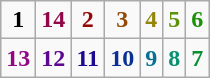<table class="wikitable" summary="A table with 2 rows and seven columns. Each column is a pair of teams that play each other">
<tr style="text-align: center; font-weight: bold;">
<td><strong>1</strong></td>
<td style="color: hsl(332, 90%, 30%)">14</td>
<td style="color: hsl(0, 90%, 30%)">2</td>
<td style="color: hsl(28, 90%, 30%)">3</td>
<td style="color: hsl(55, 90%, 30%)">4</td>
<td style="color: hsl(83, 90%, 30%)">5</td>
<td style="color: hsl(111, 90%, 30%)">6</td>
</tr>
<tr style="text-align: center; font-weight: bold;">
<td style="color: hsl(305, 90%, 30%)">13</td>
<td style="color: hsl(277, 90%, 30%)">12</td>
<td style="color: hsl(249, 90%, 30%)">11</td>
<td style="color: hsl(222, 90%, 30%)">10</td>
<td style="color: hsl(194, 90%, 30%)">9</td>
<td style="color: hsl(166, 90%, 30%)">8</td>
<td style="color: hsl(138, 90%, 30%)">7</td>
</tr>
</table>
